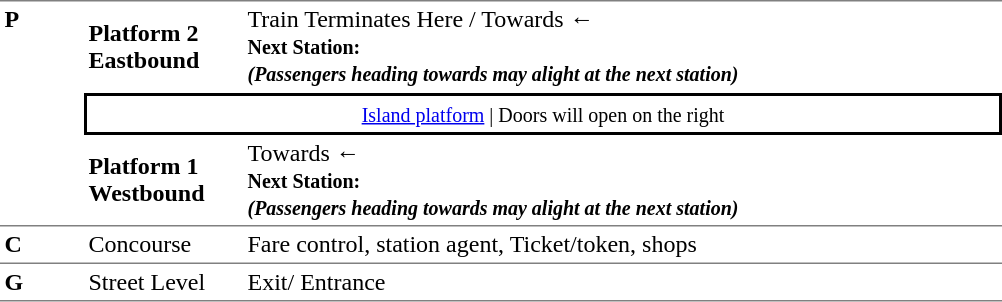<table border=0 cellspacing=0 cellpadding=3>
<tr>
<td style="border-top:solid 1px grey;border-bottom:solid 1px grey;" width=50 rowspan=3 valign=top><strong>P</strong></td>
<td style="border-top:solid 1px grey;border-bottom:solid 1px white;" width=100><span><strong>Platform 2</strong><br><strong>Eastbound</strong></span></td>
<td style="border-top:solid 1px grey;border-bottom:solid 1px white;" width=500>Train Terminates Here / Towards ← <br><small><strong>Next Station:</strong> </small><br><small><strong><em>(Passengers heading towards  may alight at the next station)</em></strong></small></td>
</tr>
<tr>
<td style="border-top:solid 2px black;border-right:solid 2px black;border-left:solid 2px black;border-bottom:solid 2px black;text-align:center;" colspan=2><small><a href='#'>Island platform</a> | Doors will open on the right </small></td>
</tr>
<tr>
<td style="border-bottom:solid 1px grey;" width=100><span><strong>Platform 1</strong><br><strong>Westbound</strong></span></td>
<td style="border-bottom:solid 1px grey;" width="500">Towards ← <br><small><strong>Next Station:</strong> </small><br><small><strong><em>(Passengers heading towards  may alight at the next station)</em></strong></small></td>
</tr>
<tr>
<td style="border-bottom:solid 1px grey;"><strong>C</strong></td>
<td style="border-bottom:solid 1px grey;">Concourse</td>
<td style="border-bottom:solid 1px grey;">Fare control, station agent, Ticket/token, shops</td>
</tr>
<tr>
<td style="border-bottom:solid 1px grey;" width=50 valign=top><strong>G</strong></td>
<td style="border-bottom:solid 1px grey;" width=100 valign=top>Street Level</td>
<td style="border-bottom:solid 1px grey;" width=500 valign=top>Exit/ Entrance</td>
</tr>
</table>
